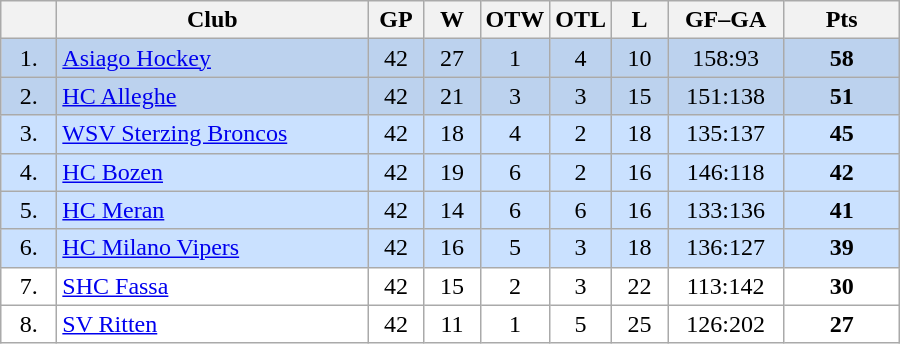<table class="wikitable">
<tr>
<th width="30"></th>
<th width="200">Club</th>
<th width="30">GP</th>
<th width="30">W</th>
<th width="30">OTW</th>
<th width="30">OTL</th>
<th width="30">L</th>
<th width="70">GF–GA</th>
<th width="70">Pts</th>
</tr>
<tr bgcolor="#BCD2EE" align="center">
<td>1.</td>
<td align="left"><a href='#'>Asiago Hockey</a></td>
<td>42</td>
<td>27</td>
<td>1</td>
<td>4</td>
<td>10</td>
<td>158:93</td>
<td><strong>58</strong></td>
</tr>
<tr bgcolor="#BCD2EE" align="center">
<td>2.</td>
<td align="left"><a href='#'>HC Alleghe</a></td>
<td>42</td>
<td>21</td>
<td>3</td>
<td>3</td>
<td>15</td>
<td>151:138</td>
<td><strong>51</strong></td>
</tr>
<tr bgcolor="#CAE1FF" align="center">
<td>3.</td>
<td align="left"><a href='#'>WSV Sterzing Broncos</a></td>
<td>42</td>
<td>18</td>
<td>4</td>
<td>2</td>
<td>18</td>
<td>135:137</td>
<td><strong>45</strong></td>
</tr>
<tr bgcolor="#CAE1FF" align="center">
<td>4.</td>
<td align="left"><a href='#'>HC Bozen</a></td>
<td>42</td>
<td>19</td>
<td>6</td>
<td>2</td>
<td>16</td>
<td>146:118</td>
<td><strong>42</strong></td>
</tr>
<tr bgcolor="#CAE1FF" align="center">
<td>5.</td>
<td align="left"><a href='#'>HC Meran</a></td>
<td>42</td>
<td>14</td>
<td>6</td>
<td>6</td>
<td>16</td>
<td>133:136</td>
<td><strong>41</strong></td>
</tr>
<tr bgcolor="#CAE1FF" align="center">
<td>6.</td>
<td align="left"><a href='#'>HC Milano Vipers</a></td>
<td>42</td>
<td>16</td>
<td>5</td>
<td>3</td>
<td>18</td>
<td>136:127</td>
<td><strong>39</strong></td>
</tr>
<tr bgcolor="#FFFFFF" align="center">
<td>7.</td>
<td align="left"><a href='#'>SHC Fassa</a></td>
<td>42</td>
<td>15</td>
<td>2</td>
<td>3</td>
<td>22</td>
<td>113:142</td>
<td><strong>30</strong></td>
</tr>
<tr bgcolor="#FFFFFF" align="center">
<td>8.</td>
<td align="left"><a href='#'>SV Ritten</a></td>
<td>42</td>
<td>11</td>
<td>1</td>
<td>5</td>
<td>25</td>
<td>126:202</td>
<td><strong>27</strong></td>
</tr>
</table>
